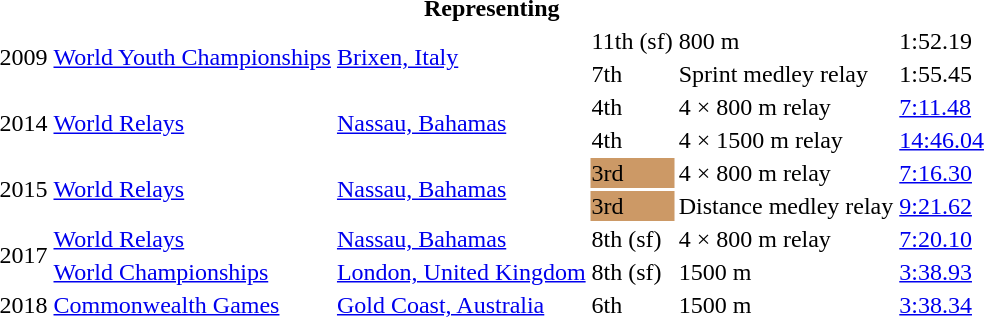<table>
<tr>
<th colspan="6">Representing </th>
</tr>
<tr>
<td rowspan=2>2009</td>
<td rowspan=2><a href='#'>World Youth Championships</a></td>
<td rowspan=2><a href='#'>Brixen, Italy</a></td>
<td>11th (sf)</td>
<td>800 m</td>
<td>1:52.19</td>
</tr>
<tr>
<td>7th</td>
<td>Sprint medley relay</td>
<td>1:55.45</td>
</tr>
<tr>
<td rowspan=2>2014</td>
<td rowspan=2><a href='#'>World Relays</a></td>
<td rowspan=2><a href='#'>Nassau, Bahamas</a></td>
<td>4th</td>
<td>4 × 800 m relay</td>
<td><a href='#'>7:11.48</a></td>
</tr>
<tr>
<td>4th</td>
<td>4 × 1500 m relay</td>
<td><a href='#'>14:46.04</a></td>
</tr>
<tr>
<td rowspan=2>2015</td>
<td rowspan=2><a href='#'>World Relays</a></td>
<td rowspan=2><a href='#'>Nassau, Bahamas</a></td>
<td bgcolor=cc9966>3rd</td>
<td>4 × 800 m relay</td>
<td><a href='#'>7:16.30</a></td>
</tr>
<tr>
<td bgcolor=cc9966>3rd</td>
<td>Distance medley relay</td>
<td><a href='#'>9:21.62</a></td>
</tr>
<tr>
<td rowspan=2>2017</td>
<td><a href='#'>World Relays</a></td>
<td><a href='#'>Nassau, Bahamas</a></td>
<td>8th (sf)</td>
<td>4 × 800 m relay</td>
<td><a href='#'>7:20.10</a></td>
</tr>
<tr>
<td><a href='#'>World Championships</a></td>
<td><a href='#'>London, United Kingdom</a></td>
<td>8th (sf)</td>
<td>1500 m</td>
<td><a href='#'>3:38.93</a></td>
</tr>
<tr>
<td rowspan=2>2018</td>
<td><a href='#'>Commonwealth Games</a></td>
<td><a href='#'>Gold Coast, Australia</a></td>
<td>6th</td>
<td>1500 m</td>
<td><a href='#'>3:38.34</a></td>
</tr>
</table>
